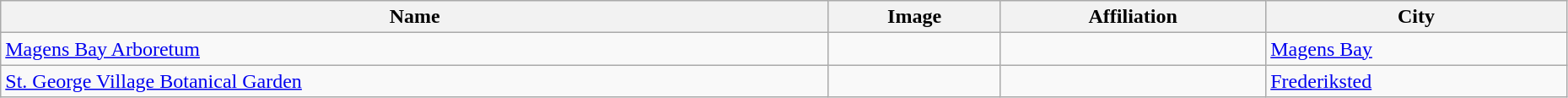<table class="wikitable" style="width:98%">
<tr>
<th>Name</th>
<th>Image</th>
<th>Affiliation</th>
<th>City</th>
</tr>
<tr>
<td><a href='#'>Magens Bay Arboretum</a></td>
<td></td>
<td></td>
<td><a href='#'>Magens Bay</a></td>
</tr>
<tr>
<td><a href='#'>St. George Village Botanical Garden</a></td>
<td></td>
<td></td>
<td><a href='#'>Frederiksted</a></td>
</tr>
</table>
